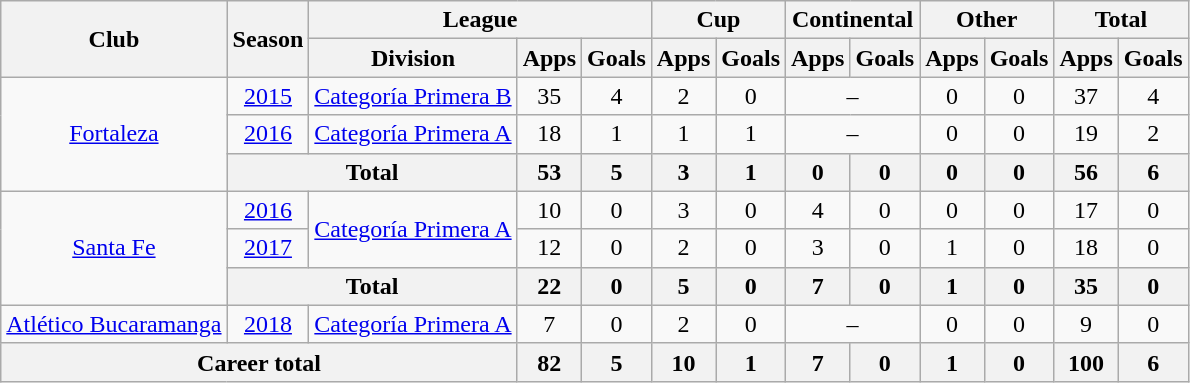<table class="wikitable" style="text-align: center">
<tr>
<th rowspan="2">Club</th>
<th rowspan="2">Season</th>
<th colspan="3">League</th>
<th colspan="2">Cup</th>
<th colspan="2">Continental</th>
<th colspan="2">Other</th>
<th colspan="2">Total</th>
</tr>
<tr>
<th>Division</th>
<th>Apps</th>
<th>Goals</th>
<th>Apps</th>
<th>Goals</th>
<th>Apps</th>
<th>Goals</th>
<th>Apps</th>
<th>Goals</th>
<th>Apps</th>
<th>Goals</th>
</tr>
<tr>
<td rowspan="3"><a href='#'>Fortaleza</a></td>
<td><a href='#'>2015</a></td>
<td><a href='#'>Categoría Primera B</a></td>
<td>35</td>
<td>4</td>
<td>2</td>
<td>0</td>
<td colspan="2">–</td>
<td>0</td>
<td>0</td>
<td>37</td>
<td>4</td>
</tr>
<tr>
<td><a href='#'>2016</a></td>
<td><a href='#'>Categoría Primera A</a></td>
<td>18</td>
<td>1</td>
<td>1</td>
<td>1</td>
<td colspan="2">–</td>
<td>0</td>
<td>0</td>
<td>19</td>
<td>2</td>
</tr>
<tr>
<th colspan=2>Total</th>
<th>53</th>
<th>5</th>
<th>3</th>
<th>1</th>
<th>0</th>
<th>0</th>
<th>0</th>
<th>0</th>
<th>56</th>
<th>6</th>
</tr>
<tr>
<td rowspan="3"><a href='#'>Santa Fe</a></td>
<td><a href='#'>2016</a></td>
<td rowspan="2"><a href='#'>Categoría Primera A</a></td>
<td>10</td>
<td>0</td>
<td>3</td>
<td>0</td>
<td>4</td>
<td>0</td>
<td>0</td>
<td>0</td>
<td>17</td>
<td>0</td>
</tr>
<tr>
<td><a href='#'>2017</a></td>
<td>12</td>
<td>0</td>
<td>2</td>
<td>0</td>
<td>3</td>
<td>0</td>
<td>1</td>
<td>0</td>
<td>18</td>
<td>0</td>
</tr>
<tr>
<th colspan=2>Total</th>
<th>22</th>
<th>0</th>
<th>5</th>
<th>0</th>
<th>7</th>
<th>0</th>
<th>1</th>
<th>0</th>
<th>35</th>
<th>0</th>
</tr>
<tr>
<td><a href='#'>Atlético Bucaramanga</a></td>
<td><a href='#'>2018</a></td>
<td><a href='#'>Categoría Primera A</a></td>
<td>7</td>
<td>0</td>
<td>2</td>
<td>0</td>
<td colspan="2">–</td>
<td>0</td>
<td>0</td>
<td>9</td>
<td>0</td>
</tr>
<tr>
<th colspan=3>Career total</th>
<th>82</th>
<th>5</th>
<th>10</th>
<th>1</th>
<th>7</th>
<th>0</th>
<th>1</th>
<th>0</th>
<th>100</th>
<th>6</th>
</tr>
</table>
